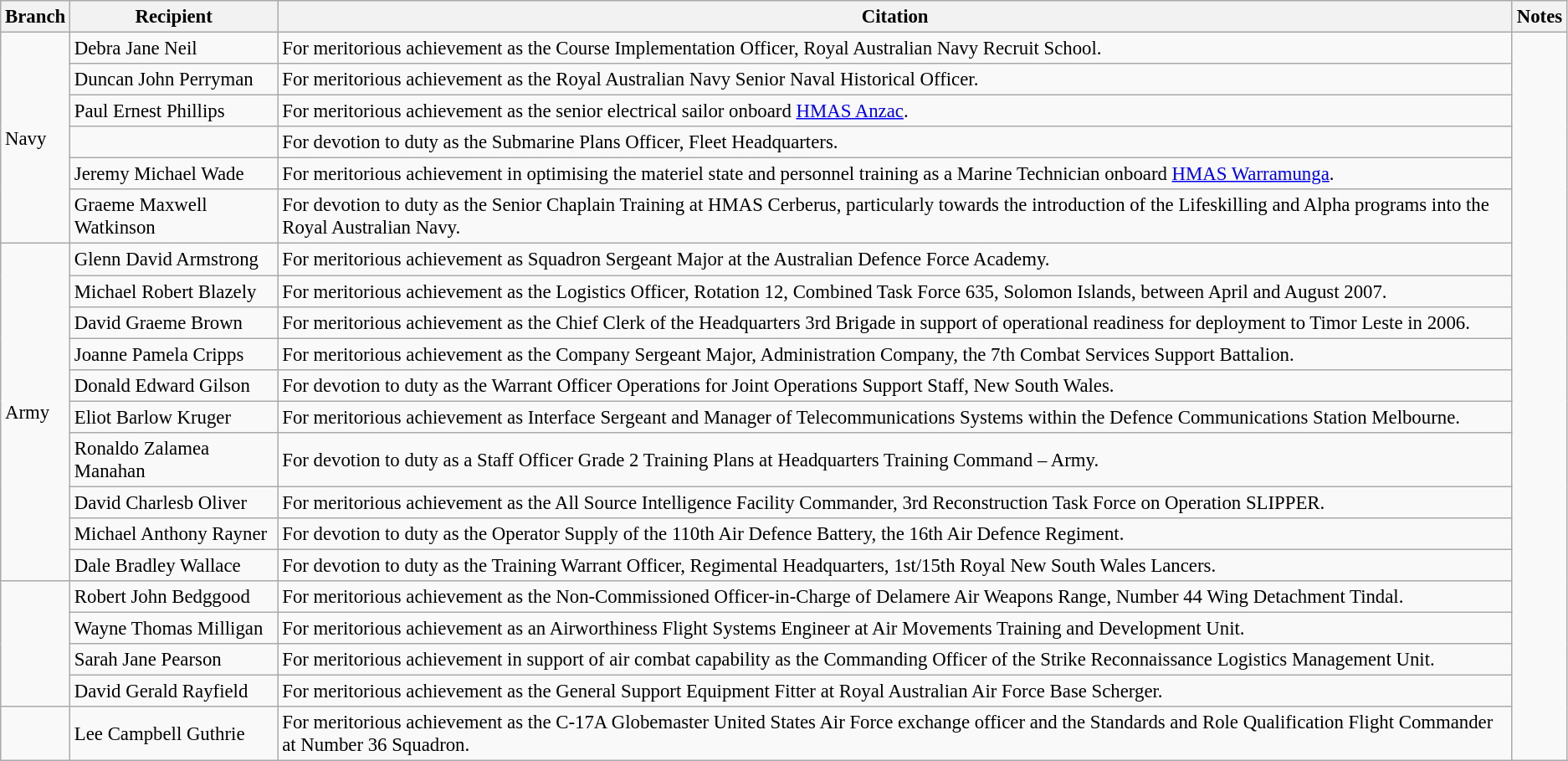<table class="wikitable" style="font-size:95%;">
<tr>
<th>Branch</th>
<th>Recipient</th>
<th>Citation</th>
<th>Notes</th>
</tr>
<tr>
<td rowspan=6>Navy</td>
<td> Debra Jane Neil </td>
<td>For meritorious achievement as the Course Implementation Officer, Royal Australian Navy Recruit School.</td>
<td rowspan=21></td>
</tr>
<tr>
<td> Duncan John Perryman </td>
<td>For meritorious achievement as the Royal Australian Navy Senior Naval Historical Officer.</td>
</tr>
<tr>
<td> Paul Ernest Phillips</td>
<td>For meritorious achievement as the senior electrical sailor onboard <a href='#'>HMAS Anzac</a>.</td>
</tr>
<tr>
<td></td>
<td>For devotion to duty as the Submarine Plans Officer, Fleet Headquarters.</td>
</tr>
<tr>
<td> Jeremy Michael Wade</td>
<td>For meritorious achievement in optimising the materiel state and personnel training as a Marine Technician onboard <a href='#'>HMAS Warramunga</a>.</td>
</tr>
<tr>
<td> Graeme Maxwell Watkinson </td>
<td>For devotion to duty as the Senior Chaplain Training at HMAS Cerberus, particularly towards the introduction of the Lifeskilling and Alpha programs into the Royal Australian Navy.</td>
</tr>
<tr>
<td rowspan=10>Army</td>
<td> Glenn David Armstrong</td>
<td>For meritorious achievement as Squadron Sergeant Major at the Australian Defence Force Academy.</td>
</tr>
<tr>
<td> Michael Robert Blazely</td>
<td>For meritorious achievement as the Logistics Officer, Rotation 12, Combined Task Force 635, Solomon Islands, between April and August 2007.</td>
</tr>
<tr>
<td> David Graeme Brown</td>
<td>For meritorious achievement as the Chief Clerk of the Headquarters 3rd Brigade in support of operational readiness for deployment to Timor Leste in 2006.</td>
</tr>
<tr>
<td> Joanne Pamela Cripps</td>
<td>For meritorious achievement as the Company Sergeant Major, Administration Company, the 7th Combat Services Support Battalion.</td>
</tr>
<tr>
<td> Donald Edward Gilson</td>
<td>For devotion to duty as the Warrant Officer Operations for Joint Operations Support Staff, New South Wales.</td>
</tr>
<tr>
<td> Eliot Barlow Kruger</td>
<td>For meritorious achievement as Interface Sergeant and Manager of Telecommunications Systems within the Defence Communications Station Melbourne.</td>
</tr>
<tr>
<td> Ronaldo Zalamea Manahan</td>
<td>For devotion to duty as a Staff Officer Grade 2 Training Plans at Headquarters Training Command – Army.</td>
</tr>
<tr>
<td> David Charlesb Oliver</td>
<td>For meritorious achievement as the All Source Intelligence Facility Commander, 3rd Reconstruction Task Force on Operation SLIPPER.</td>
</tr>
<tr>
<td> Michael Anthony Rayner</td>
<td>For devotion to duty as the Operator Supply of the 110th Air Defence Battery, the 16th Air Defence Regiment.</td>
</tr>
<tr>
<td> Dale Bradley Wallace</td>
<td>For devotion to duty as the Training Warrant Officer, Regimental Headquarters, 1st/15th Royal New South Wales Lancers.</td>
</tr>
<tr>
<td rowspan=4></td>
<td> Robert John Bedggood</td>
<td>For meritorious achievement as the Non-Commissioned Officer-in-Charge of Delamere Air Weapons Range, Number 44 Wing Detachment Tindal.</td>
</tr>
<tr>
<td> Wayne Thomas Milligan</td>
<td>For meritorious achievement as an Airworthiness Flight Systems Engineer at Air Movements Training and Development Unit.</td>
</tr>
<tr>
<td> Sarah Jane Pearson</td>
<td>For meritorious achievement in support of air combat capability as the Commanding Officer of the Strike Reconnaissance Logistics Management Unit.</td>
</tr>
<tr>
<td> David Gerald Rayfield</td>
<td>For meritorious achievement as the General Support Equipment Fitter at Royal Australian Air Force Base Scherger.</td>
</tr>
<tr>
<td></td>
<td> Lee Campbell Guthrie</td>
<td>For meritorious achievement as the C-17A Globemaster United States Air Force exchange officer and the Standards and Role Qualification Flight Commander at Number 36 Squadron.</td>
</tr>
</table>
